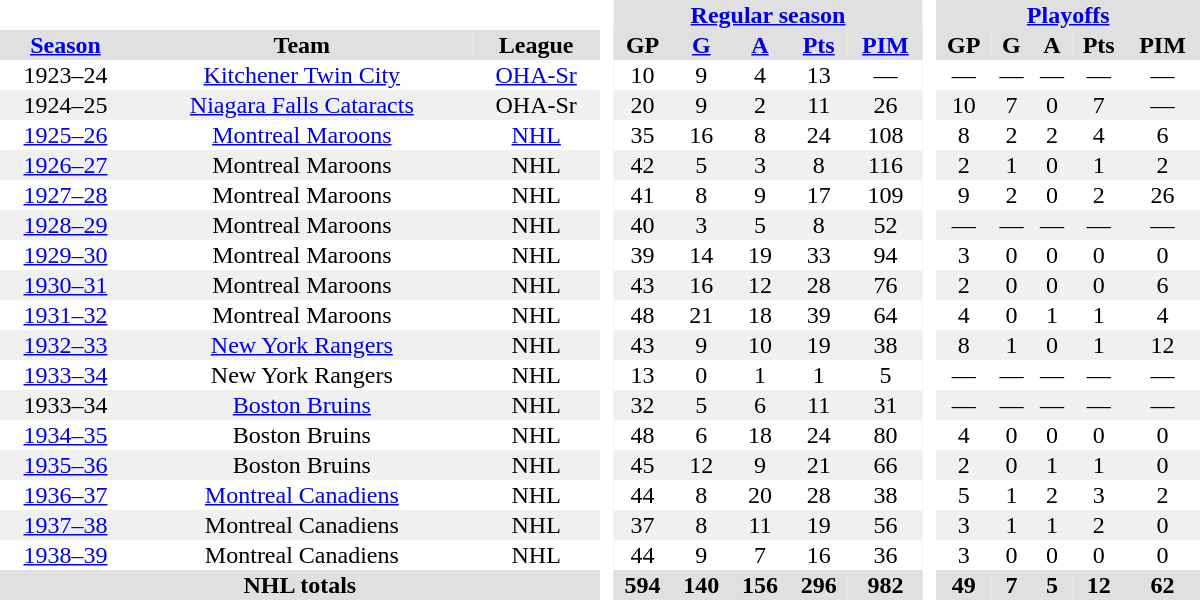<table border="0" cellpadding="1" cellspacing="0" style="text-align:center; width:50em">
<tr bgcolor="#e0e0e0">
<th colspan="3" bgcolor="#ffffff"> </th>
<th rowspan="99" bgcolor="#ffffff"> </th>
<th colspan="5"><a href='#'>Regular season</a></th>
<th rowspan="99" bgcolor="#ffffff"> </th>
<th colspan="5"><a href='#'>Playoffs</a></th>
</tr>
<tr bgcolor="#e0e0e0">
<th><a href='#'>Season</a></th>
<th>Team</th>
<th>League</th>
<th>GP</th>
<th><a href='#'>G</a></th>
<th><a href='#'>A</a></th>
<th><a href='#'>Pts</a></th>
<th><a href='#'>PIM</a></th>
<th>GP</th>
<th>G</th>
<th>A</th>
<th>Pts</th>
<th>PIM</th>
</tr>
<tr>
<td>1923–24</td>
<td><a href='#'>Kitchener Twin City</a></td>
<td><a href='#'>OHA-Sr</a></td>
<td>10</td>
<td>9</td>
<td>4</td>
<td>13</td>
<td>—</td>
<td>—</td>
<td>—</td>
<td>—</td>
<td>—</td>
<td>—</td>
</tr>
<tr bgcolor="#f0f0f0">
<td>1924–25</td>
<td><a href='#'>Niagara Falls Cataracts</a></td>
<td>OHA-Sr</td>
<td>20</td>
<td>9</td>
<td>2</td>
<td>11</td>
<td>26</td>
<td>10</td>
<td>7</td>
<td>0</td>
<td>7</td>
<td>—</td>
</tr>
<tr>
<td><a href='#'>1925–26</a></td>
<td><a href='#'>Montreal Maroons</a></td>
<td><a href='#'>NHL</a></td>
<td>35</td>
<td>16</td>
<td>8</td>
<td>24</td>
<td>108</td>
<td>8</td>
<td>2</td>
<td>2</td>
<td>4</td>
<td>6</td>
</tr>
<tr bgcolor="#f0f0f0">
<td><a href='#'>1926–27</a></td>
<td>Montreal Maroons</td>
<td>NHL</td>
<td>42</td>
<td>5</td>
<td>3</td>
<td>8</td>
<td>116</td>
<td>2</td>
<td>1</td>
<td>0</td>
<td>1</td>
<td>2</td>
</tr>
<tr>
<td><a href='#'>1927–28</a></td>
<td>Montreal Maroons</td>
<td>NHL</td>
<td>41</td>
<td>8</td>
<td>9</td>
<td>17</td>
<td>109</td>
<td>9</td>
<td>2</td>
<td>0</td>
<td>2</td>
<td>26</td>
</tr>
<tr bgcolor="#f0f0f0">
<td><a href='#'>1928–29</a></td>
<td>Montreal Maroons</td>
<td>NHL</td>
<td>40</td>
<td>3</td>
<td>5</td>
<td>8</td>
<td>52</td>
<td>—</td>
<td>—</td>
<td>—</td>
<td>—</td>
<td>—</td>
</tr>
<tr>
<td><a href='#'>1929–30</a></td>
<td>Montreal Maroons</td>
<td>NHL</td>
<td>39</td>
<td>14</td>
<td>19</td>
<td>33</td>
<td>94</td>
<td>3</td>
<td>0</td>
<td>0</td>
<td>0</td>
<td>0</td>
</tr>
<tr bgcolor="#f0f0f0">
<td><a href='#'>1930–31</a></td>
<td>Montreal Maroons</td>
<td>NHL</td>
<td>43</td>
<td>16</td>
<td>12</td>
<td>28</td>
<td>76</td>
<td>2</td>
<td>0</td>
<td>0</td>
<td>0</td>
<td>6</td>
</tr>
<tr>
<td><a href='#'>1931–32</a></td>
<td>Montreal Maroons</td>
<td>NHL</td>
<td>48</td>
<td>21</td>
<td>18</td>
<td>39</td>
<td>64</td>
<td>4</td>
<td>0</td>
<td>1</td>
<td>1</td>
<td>4</td>
</tr>
<tr bgcolor="#f0f0f0">
<td><a href='#'>1932–33</a></td>
<td><a href='#'>New York Rangers</a></td>
<td>NHL</td>
<td>43</td>
<td>9</td>
<td>10</td>
<td>19</td>
<td>38</td>
<td>8</td>
<td>1</td>
<td>0</td>
<td>1</td>
<td>12</td>
</tr>
<tr>
<td><a href='#'>1933–34</a></td>
<td>New York Rangers</td>
<td>NHL</td>
<td>13</td>
<td>0</td>
<td>1</td>
<td>1</td>
<td>5</td>
<td>—</td>
<td>—</td>
<td>—</td>
<td>—</td>
<td>—</td>
</tr>
<tr bgcolor="#f0f0f0">
<td>1933–34</td>
<td><a href='#'>Boston Bruins</a></td>
<td>NHL</td>
<td>32</td>
<td>5</td>
<td>6</td>
<td>11</td>
<td>31</td>
<td>—</td>
<td>—</td>
<td>—</td>
<td>—</td>
<td>—</td>
</tr>
<tr>
<td><a href='#'>1934–35</a></td>
<td>Boston Bruins</td>
<td>NHL</td>
<td>48</td>
<td>6</td>
<td>18</td>
<td>24</td>
<td>80</td>
<td>4</td>
<td>0</td>
<td>0</td>
<td>0</td>
<td>0</td>
</tr>
<tr bgcolor="#f0f0f0">
<td><a href='#'>1935–36</a></td>
<td>Boston Bruins</td>
<td>NHL</td>
<td>45</td>
<td>12</td>
<td>9</td>
<td>21</td>
<td>66</td>
<td>2</td>
<td>0</td>
<td>1</td>
<td>1</td>
<td>0</td>
</tr>
<tr>
<td><a href='#'>1936–37</a></td>
<td><a href='#'>Montreal Canadiens</a></td>
<td>NHL</td>
<td>44</td>
<td>8</td>
<td>20</td>
<td>28</td>
<td>38</td>
<td>5</td>
<td>1</td>
<td>2</td>
<td>3</td>
<td>2</td>
</tr>
<tr bgcolor="#f0f0f0">
<td><a href='#'>1937–38</a></td>
<td>Montreal Canadiens</td>
<td>NHL</td>
<td>37</td>
<td>8</td>
<td>11</td>
<td>19</td>
<td>56</td>
<td>3</td>
<td>1</td>
<td>1</td>
<td>2</td>
<td>0</td>
</tr>
<tr>
<td><a href='#'>1938–39</a></td>
<td>Montreal Canadiens</td>
<td>NHL</td>
<td>44</td>
<td>9</td>
<td>7</td>
<td>16</td>
<td>36</td>
<td>3</td>
<td>0</td>
<td>0</td>
<td>0</td>
<td>0</td>
</tr>
<tr bgcolor="#E0E0E0">
<th colspan="3">NHL totals</th>
<th>594</th>
<th>140</th>
<th>156</th>
<th>296</th>
<th>982</th>
<th>49</th>
<th>7</th>
<th>5</th>
<th>12</th>
<th>62</th>
</tr>
</table>
